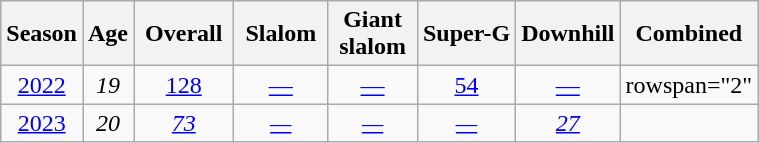<table class=wikitable style="text-align:center">
<tr>
<th>Season</th>
<th>Age</th>
<th> Overall </th>
<th> Slalom </th>
<th>Giant<br> slalom </th>
<th>Super-G</th>
<th>Downhill</th>
<th>Combined</th>
</tr>
<tr>
<td><a href='#'>2022</a></td>
<td><em>19</em></td>
<td><a href='#'>128</a></td>
<td><a href='#'>—</a></td>
<td><a href='#'>—</a></td>
<td><a href='#'>54</a></td>
<td><a href='#'>—</a></td>
<td>rowspan="2" </td>
</tr>
<tr>
<td><a href='#'>2023</a></td>
<td><em>20</em></td>
<td><em><a href='#'>73</a></em></td>
<td><em><a href='#'>—</a></em></td>
<td><em><a href='#'>—</a></em></td>
<td><em><a href='#'>—</a></em></td>
<td><em><a href='#'>27</a></em></td>
</tr>
</table>
